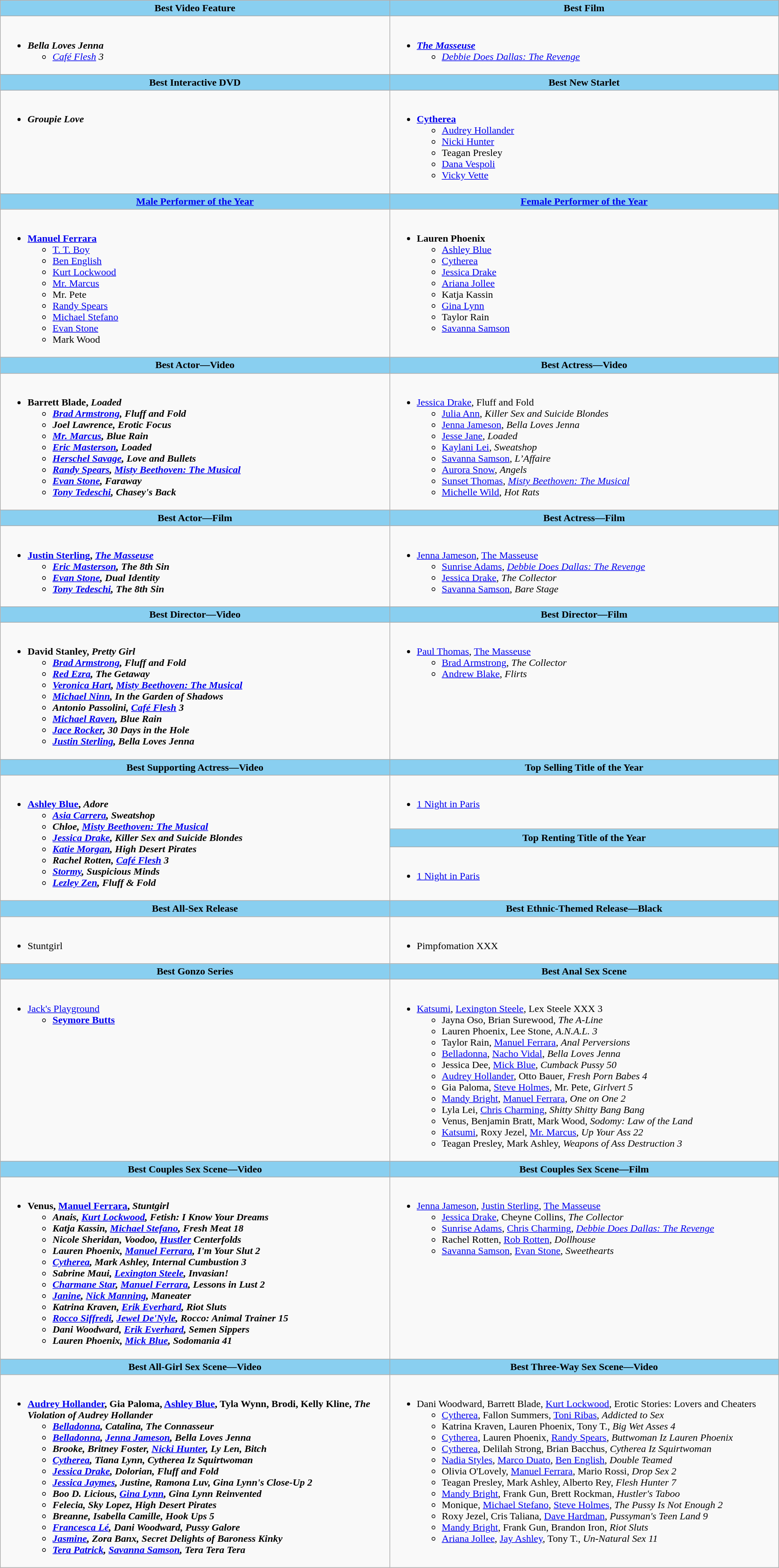<table class=wikitable>
<tr>
<th style="background:#89cff0" width="50%">Best Video Feature</th>
<th style="background:#89cff0" width="50%">Best Film</th>
</tr>
<tr>
<td valign="top"><br><ul><li><strong><em>Bella Loves Jenna</em></strong><ul><li><em><a href='#'>Café Flesh</a> 3</em></li></ul></li></ul></td>
<td valign="top"><br><ul><li><strong><em><a href='#'>The Masseuse</a></em></strong><ul><li><em><a href='#'>Debbie Does Dallas: The Revenge</a></em></li></ul></li></ul></td>
</tr>
<tr>
<th style="background:#89cff0">Best Interactive DVD</th>
<th style="background:#89cff0">Best New Starlet</th>
</tr>
<tr>
<td valign="top"><br><ul><li><strong><em>Groupie Love</em></strong></li></ul></td>
<td valign="top"><br><ul><li><strong><a href='#'>Cytherea</a></strong><ul><li><a href='#'>Audrey Hollander</a></li><li><a href='#'>Nicki Hunter</a></li><li>Teagan Presley</li><li><a href='#'>Dana Vespoli</a></li><li><a href='#'>Vicky Vette</a></li></ul></li></ul></td>
</tr>
<tr>
<th style="background:#89cff0"><a href='#'>Male Performer of the Year</a></th>
<th style="background:#89cff0"><a href='#'>Female Performer of the Year</a></th>
</tr>
<tr>
<td valign="top"><br><ul><li><strong><a href='#'>Manuel Ferrara</a></strong><ul><li><a href='#'>T. T. Boy</a></li><li><a href='#'>Ben English</a></li><li><a href='#'>Kurt Lockwood</a></li><li><a href='#'>Mr. Marcus</a></li><li>Mr. Pete</li><li><a href='#'>Randy Spears</a></li><li><a href='#'>Michael Stefano</a></li><li><a href='#'>Evan Stone</a></li><li>Mark Wood</li></ul></li></ul></td>
<td valign="top"><br><ul><li><strong>Lauren Phoenix</strong><ul><li><a href='#'>Ashley Blue</a></li><li><a href='#'>Cytherea</a></li><li><a href='#'>Jessica Drake</a></li><li><a href='#'>Ariana Jollee</a></li><li>Katja Kassin</li><li><a href='#'>Gina Lynn</a></li><li>Taylor Rain</li><li><a href='#'>Savanna Samson</a></li></ul></li></ul></td>
</tr>
<tr>
<th style="background:#89cff0">Best Actor—Video</th>
<th style="background:#89cff0">Best Actress—Video</th>
</tr>
<tr>
<td valign="top"><br><ul><li><strong>Barrett Blade, <em>Loaded<strong><em><ul><li><a href='#'>Brad Armstrong</a>, </em>Fluff and Fold<em></li><li>Joel Lawrence, </em>Erotic Focus<em></li><li><a href='#'>Mr. Marcus</a>, </em>Blue Rain<em></li><li><a href='#'>Eric Masterson</a>, </em>Loaded<em></li><li><a href='#'>Herschel Savage</a>, </em>Love and Bullets<em></li><li><a href='#'>Randy Spears</a>, </em><a href='#'>Misty Beethoven: The Musical</a><em></li><li><a href='#'>Evan Stone</a>, </em>Faraway<em></li><li><a href='#'>Tony Tedeschi</a>, </em>Chasey's Back<em></li></ul></li></ul></td>
<td valign="top"><br><ul><li></strong><a href='#'>Jessica Drake</a>, </em>Fluff and Fold</em></strong><ul><li><a href='#'>Julia Ann</a>, <em>Killer Sex and Suicide Blondes</em></li><li><a href='#'>Jenna Jameson</a>, <em>Bella Loves Jenna</em></li><li><a href='#'>Jesse Jane</a>, <em>Loaded</em></li><li><a href='#'>Kaylani Lei</a>, <em>Sweatshop</em></li><li><a href='#'>Savanna Samson</a>, <em>L’Affaire</em></li><li><a href='#'>Aurora Snow</a>, <em>Angels</em></li><li><a href='#'>Sunset Thomas</a>, <em><a href='#'>Misty Beethoven: The Musical</a></em></li><li><a href='#'>Michelle Wild</a>, <em>Hot Rats</em></li></ul></li></ul></td>
</tr>
<tr>
<th style="background:#89cff0">Best Actor—Film</th>
<th style="background:#89cff0">Best Actress—Film</th>
</tr>
<tr>
<td valign="top"><br><ul><li><strong><a href='#'>Justin Sterling</a>, <em><a href='#'>The Masseuse</a><strong><em><ul><li><a href='#'>Eric Masterson</a>, </em>The 8th Sin<em></li><li><a href='#'>Evan Stone</a>, </em>Dual Identity<em></li><li><a href='#'>Tony Tedeschi</a>, </em>The 8th Sin<em></li></ul></li></ul></td>
<td valign="top"><br><ul><li></strong><a href='#'>Jenna Jameson</a>, </em><a href='#'>The Masseuse</a></em></strong><ul><li><a href='#'>Sunrise Adams</a>, <em><a href='#'>Debbie Does Dallas: The Revenge</a></em></li><li><a href='#'>Jessica Drake</a>, <em>The Collector</em></li><li><a href='#'>Savanna Samson</a>, <em>Bare Stage</em></li></ul></li></ul></td>
</tr>
<tr>
<th style="background:#89cff0">Best Director—Video</th>
<th style="background:#89cff0">Best Director—Film</th>
</tr>
<tr>
<td valign="top"><br><ul><li><strong>David Stanley, <em>Pretty Girl<strong><em><ul><li><a href='#'>Brad Armstrong</a>, </em>Fluff and Fold<em></li><li><a href='#'>Red Ezra</a>, </em>The Getaway<em></li><li><a href='#'>Veronica Hart</a>, </em><a href='#'>Misty Beethoven: The Musical</a><em></li><li><a href='#'>Michael Ninn</a>, </em>In the Garden of Shadows<em></li><li>Antonio Passolini, </em><a href='#'>Café Flesh</a> 3<em></li><li><a href='#'>Michael Raven</a>, </em>Blue Rain<em></li><li><a href='#'>Jace Rocker</a>, </em>30 Days in the Hole<em></li><li><a href='#'>Justin Sterling</a>, </em>Bella Loves Jenna<em></li></ul></li></ul></td>
<td valign="top"><br><ul><li></strong><a href='#'>Paul Thomas</a>, </em><a href='#'>The Masseuse</a></em></strong><ul><li><a href='#'>Brad Armstrong</a>, <em>The Collector</em></li><li><a href='#'>Andrew Blake</a>, <em>Flirts</em></li></ul></li></ul></td>
</tr>
<tr>
<th style="background:#89cff0">Best Supporting Actress—Video</th>
<th style="background:#89cff0">Top Selling Title of the Year</th>
</tr>
<tr>
<td rowspan=3 valign="top"><br><ul><li><strong><a href='#'>Ashley Blue</a>, <em>Adore<strong><em><ul><li><a href='#'>Asia Carrera</a>, </em>Sweatshop<em></li><li>Chloe, </em><a href='#'>Misty Beethoven: The Musical</a><em></li><li><a href='#'>Jessica Drake</a>, </em>Killer Sex and Suicide Blondes<em></li><li><a href='#'>Katie Morgan</a>, </em>High Desert Pirates<em></li><li>Rachel Rotten, </em><a href='#'>Café Flesh</a> 3<em></li><li><a href='#'>Stormy</a>, </em>Suspicious Minds<em></li><li><a href='#'>Lezley Zen</a>, </em>Fluff & Fold<em></li></ul></li></ul></td>
<td valign="top"><br><ul><li></em></strong><a href='#'>1 Night in Paris</a><strong><em></li></ul></td>
</tr>
<tr>
<th style="background:#89cff0">Top Renting Title of the Year</th>
</tr>
<tr>
<td valign="top"><br><ul><li></em></strong><a href='#'>1 Night in Paris</a><strong><em></li></ul></td>
</tr>
<tr>
<th style="background:#89cff0">Best All-Sex Release</th>
<th style="background:#89cff0">Best Ethnic-Themed Release—Black</th>
</tr>
<tr>
<td valign="top"><br><ul><li></em></strong>Stuntgirl<strong><em></li></ul></td>
<td valign="top"><br><ul><li></em></strong>Pimpfomation XXX<strong><em></li></ul></td>
</tr>
<tr>
<th style="background:#89cff0">Best Gonzo Series</th>
<th style="background:#89cff0">Best Anal Sex Scene</th>
</tr>
<tr>
<td valign="top"><br><ul><li></em></strong><a href='#'>Jack's Playground</a><strong><em><ul><li></em><a href='#'>Seymore Butts</a><em></li></ul></li></ul></td>
<td valign="top"><br><ul><li></strong><a href='#'>Katsumi</a>, <a href='#'>Lexington Steele</a>, </em>Lex Steele XXX 3</em></strong><ul><li>Jayna Oso, Brian Surewood, <em>The A-Line</em></li><li>Lauren Phoenix, Lee Stone, <em>A.N.A.L. 3</em></li><li>Taylor Rain, <a href='#'>Manuel Ferrara</a>, <em>Anal Perversions</em></li><li><a href='#'>Belladonna</a>, <a href='#'>Nacho Vidal</a>, <em>Bella Loves Jenna</em></li><li>Jessica Dee, <a href='#'>Mick Blue</a>, <em>Cumback Pussy 50</em></li><li><a href='#'>Audrey Hollander</a>, Otto Bauer, <em>Fresh Porn Babes 4</em></li><li>Gia Paloma, <a href='#'>Steve Holmes</a>, Mr. Pete, <em>Girlvert 5</em></li><li><a href='#'>Mandy Bright</a>, <a href='#'>Manuel Ferrara</a>, <em>One on One 2</em></li><li>Lyla Lei, <a href='#'>Chris Charming</a>, <em>Shitty Shitty Bang Bang</em></li><li>Venus, Benjamin Bratt, Mark Wood, <em>Sodomy: Law of the Land</em></li><li><a href='#'>Katsumi</a>, Roxy Jezel, <a href='#'>Mr. Marcus</a>, <em>Up Your Ass 22</em></li><li>Teagan Presley, Mark Ashley, <em>Weapons of Ass Destruction 3</em></li></ul></li></ul></td>
</tr>
<tr>
<th style="background:#89cff0">Best Couples Sex Scene—Video</th>
<th style="background:#89cff0">Best Couples Sex Scene—Film</th>
</tr>
<tr>
<td valign="top"><br><ul><li><strong>Venus, <a href='#'>Manuel Ferrara</a>, <em>Stuntgirl<strong><em><ul><li>Anais, <a href='#'>Kurt Lockwood</a>, </em>Fetish: I Know Your Dreams<em></li><li>Katja Kassin, <a href='#'>Michael Stefano</a>, </em>Fresh Meat 18<em></li><li>Nicole Sheridan, Voodoo, </em><a href='#'>Hustler</a> Centerfolds<em></li><li>Lauren Phoenix, <a href='#'>Manuel Ferrara</a>, </em>I'm Your Slut 2<em></li><li><a href='#'>Cytherea</a>, Mark Ashley, </em>Internal Cumbustion 3<em></li><li>Sabrine Maui, <a href='#'>Lexington Steele</a>, </em>Invasian!<em></li><li><a href='#'>Charmane Star</a>, <a href='#'>Manuel Ferrara</a>, </em>Lessons in Lust 2<em></li><li><a href='#'>Janine</a>, <a href='#'>Nick Manning</a>, </em>Maneater<em></li><li>Katrina Kraven, <a href='#'>Erik Everhard</a>, </em>Riot Sluts<em></li><li><a href='#'>Rocco Siffredi</a>, <a href='#'>Jewel De'Nyle</a>, </em>Rocco: Animal Trainer 15<em></li><li>Dani Woodward, <a href='#'>Erik Everhard</a>, </em>Semen Sippers<em></li><li>Lauren Phoenix, <a href='#'>Mick Blue</a>, </em>Sodomania 41<em></li></ul></li></ul></td>
<td valign="top"><br><ul><li></strong><a href='#'>Jenna Jameson</a>, <a href='#'>Justin Sterling</a>, </em><a href='#'>The Masseuse</a></em></strong><ul><li><a href='#'>Jessica Drake</a>, Cheyne Collins, <em>The Collector</em></li><li><a href='#'>Sunrise Adams</a>, <a href='#'>Chris Charming</a>, <em><a href='#'>Debbie Does Dallas: The Revenge</a></em></li><li>Rachel Rotten, <a href='#'>Rob Rotten</a>, <em>Dollhouse</em></li><li><a href='#'>Savanna Samson</a>, <a href='#'>Evan Stone</a>, <em>Sweethearts</em></li></ul></li></ul></td>
</tr>
<tr>
<th style="background:#89cff0">Best All-Girl Sex Scene—Video</th>
<th style="background:#89cff0">Best Three-Way Sex Scene—Video</th>
</tr>
<tr>
<td valign="top"><br><ul><li><strong><a href='#'>Audrey Hollander</a>, Gia Paloma, <a href='#'>Ashley Blue</a>, Tyla Wynn, Brodi, Kelly Kline, <em>The Violation of Audrey Hollander<strong><em><ul><li><a href='#'>Belladonna</a>, Catalina, </em>The Connasseur<em></li><li><a href='#'>Belladonna</a>, <a href='#'>Jenna Jameson</a>, </em>Bella Loves Jenna<em></li><li>Brooke, Britney Foster, <a href='#'>Nicki Hunter</a>, Ly Len, </em>Bitch<em></li><li><a href='#'>Cytherea</a>, Tiana Lynn, </em>Cytherea Iz Squirtwoman<em></li><li><a href='#'>Jessica Drake</a>, Dolorian, </em>Fluff and Fold<em></li><li><a href='#'>Jessica Jaymes</a>, Justine, Ramona Luv, </em>Gina Lynn's Close-Up 2<em></li><li>Boo D. Licious, <a href='#'>Gina Lynn</a>, </em>Gina Lynn Reinvented<em></li><li>Felecia, Sky Lopez, </em>High Desert Pirates<em></li><li>Breanne, Isabella Camille, </em>Hook Ups 5<em></li><li><a href='#'>Francesca Lé</a>, Dani Woodward, </em>Pussy Galore<em></li><li><a href='#'>Jasmine</a>, Zora Banx, </em>Secret Delights of Baroness Kinky<em></li><li><a href='#'>Tera Patrick</a>, <a href='#'>Savanna Samson</a>, </em>Tera Tera Tera<em></li></ul></li></ul></td>
<td valign="top"><br><ul><li></strong>Dani Woodward, Barrett Blade, <a href='#'>Kurt Lockwood</a>, </em>Erotic Stories: Lovers and Cheaters</em></strong><ul><li><a href='#'>Cytherea</a>, Fallon Summers, <a href='#'>Toni Ribas</a>, <em>Addicted to Sex</em></li><li>Katrina Kraven, Lauren Phoenix, Tony T., <em>Big Wet Asses 4</em></li><li><a href='#'>Cytherea</a>, Lauren Phoenix, <a href='#'>Randy Spears</a>, <em>Buttwoman Iz Lauren Phoenix</em></li><li><a href='#'>Cytherea</a>, Delilah Strong, Brian Bacchus, <em>Cytherea Iz Squirtwoman</em></li><li><a href='#'>Nadia Styles</a>, <a href='#'>Marco Duato</a>, <a href='#'>Ben English</a>, <em>Double Teamed</em></li><li>Olivia O'Lovely, <a href='#'>Manuel Ferrara</a>, Mario Rossi, <em>Drop Sex 2</em></li><li>Teagan Presley, Mark Ashley, Alberto Rey, <em>Flesh Hunter 7</em></li><li><a href='#'>Mandy Bright</a>, Frank Gun, Brett Rockman, <em>Hustler's Taboo</em></li><li>Monique, <a href='#'>Michael Stefano</a>, <a href='#'>Steve Holmes</a>, <em>The Pussy Is Not Enough 2</em></li><li>Roxy Jezel, Cris Taliana, <a href='#'>Dave Hardman</a>, <em>Pussyman's Teen Land 9</em></li><li><a href='#'>Mandy Bright</a>, Frank Gun, Brandon Iron, <em>Riot Sluts</em></li><li><a href='#'>Ariana Jollee</a>, <a href='#'>Jay Ashley</a>, Tony T., <em>Un-Natural Sex 11</em></li></ul></li></ul></td>
</tr>
</table>
